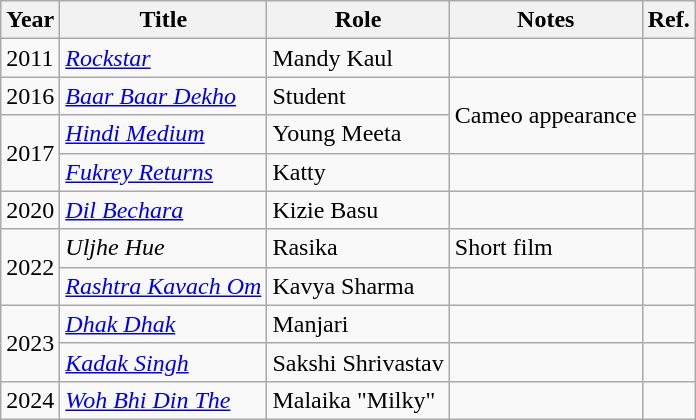<table class="wikitable sortable plainrowheaders">
<tr style="text-align:center;">
<th scope="col">Year</th>
<th scope="col">Title</th>
<th scope="col">Role</th>
<th class="unsortable">Notes</th>
<th class="unsortable">Ref.</th>
</tr>
<tr>
<td>2011</td>
<td><em><a href='#'>Rockstar</a></em></td>
<td>Mandy Kaul</td>
<td></td>
<td></td>
</tr>
<tr>
<td>2016</td>
<td><em><a href='#'>Baar Baar Dekho</a></em></td>
<td>Student</td>
<td rowspan="2">Cameo appearance</td>
<td></td>
</tr>
<tr>
<td rowspan="2">2017</td>
<td><em><a href='#'>Hindi Medium</a></em></td>
<td>Young Meeta</td>
<td></td>
</tr>
<tr>
<td><em><a href='#'>Fukrey Returns</a></em></td>
<td>Katty</td>
<td></td>
<td></td>
</tr>
<tr>
<td>2020</td>
<td><em><a href='#'>Dil Bechara</a></em></td>
<td>Kizie Basu</td>
<td></td>
<td></td>
</tr>
<tr>
<td rowspan="2">2022</td>
<td><em>Uljhe Hue</em></td>
<td>Rasika</td>
<td>Short film</td>
<td></td>
</tr>
<tr>
<td><em><a href='#'>Rashtra Kavach Om</a></em></td>
<td>Kavya Sharma</td>
<td></td>
<td></td>
</tr>
<tr>
<td rowspan="2">2023</td>
<td><em><a href='#'>Dhak Dhak</a></em></td>
<td>Manjari</td>
<td></td>
<td></td>
</tr>
<tr>
<td><em><a href='#'>Kadak Singh</a></em></td>
<td>Sakshi Shrivastav</td>
<td></td>
<td></td>
</tr>
<tr>
<td>2024</td>
<td><em><a href='#'>Woh Bhi Din The</a></em></td>
<td>Malaika "Milky"</td>
<td></td>
<td></td>
</tr>
</table>
